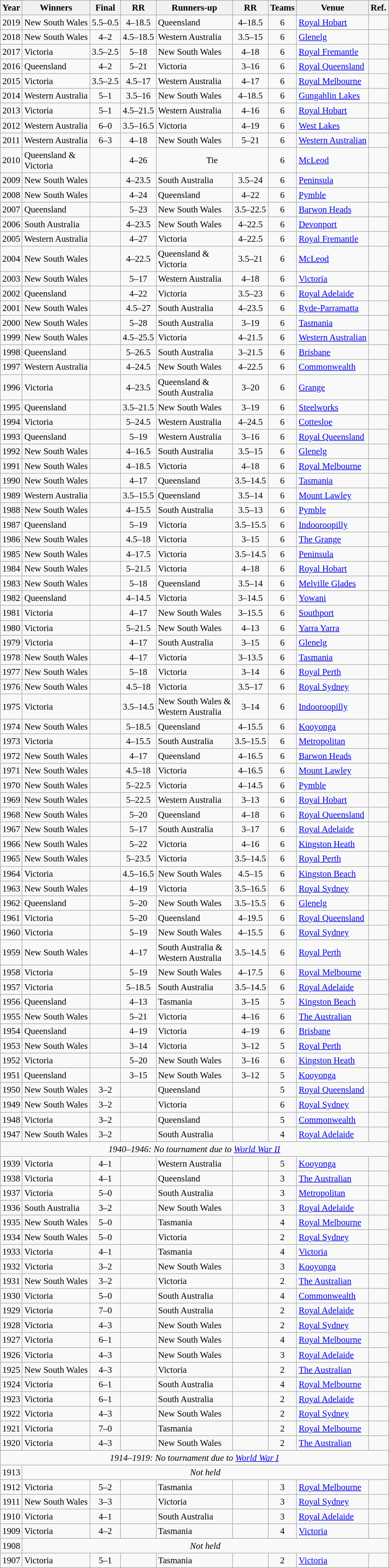<table class="wikitable sortable" style="font-size:95%;">
<tr>
<th>Year</th>
<th>Winners</th>
<th>Final</th>
<th>RR</th>
<th>Runners-up</th>
<th>RR</th>
<th>Teams</th>
<th>Venue</th>
<th>Ref.</th>
</tr>
<tr>
<td align=center>2019</td>
<td>New South Wales</td>
<td align=center>5.5–0.5</td>
<td align=center>4–18.5</td>
<td>Queensland</td>
<td align=center>4–18.5</td>
<td align=center>6</td>
<td><a href='#'>Royal Hobart</a></td>
<td></td>
</tr>
<tr>
<td align=center>2018</td>
<td>New South Wales</td>
<td align=center>4–2</td>
<td align=center>4.5–18.5</td>
<td>Western Australia</td>
<td align=center>3.5–15</td>
<td align=center>6</td>
<td><a href='#'>Glenelg</a></td>
<td></td>
</tr>
<tr>
<td align=center>2017</td>
<td>Victoria</td>
<td align=center>3.5–2.5</td>
<td align=center>5–18</td>
<td>New South Wales</td>
<td align=center>4–18</td>
<td align=center>6</td>
<td><a href='#'>Royal Fremantle</a></td>
<td></td>
</tr>
<tr>
<td align=center>2016</td>
<td>Queensland</td>
<td align=center>4–2</td>
<td align=center>5–21</td>
<td>Victoria</td>
<td align=center>3–16</td>
<td align=center>6</td>
<td><a href='#'>Royal Queensland</a></td>
<td></td>
</tr>
<tr>
<td align=center>2015</td>
<td>Victoria</td>
<td align=center>3.5–2.5</td>
<td align=center>4.5–17</td>
<td>Western Australia</td>
<td align=center>4–17</td>
<td align=center>6</td>
<td><a href='#'>Royal Melbourne</a></td>
<td></td>
</tr>
<tr>
<td align=center>2014</td>
<td>Western Australia</td>
<td align=center>5–1</td>
<td align=center>3.5–16</td>
<td>New South Wales</td>
<td align=center>4–18.5</td>
<td align=center>6</td>
<td><a href='#'>Gungahlin Lakes</a></td>
<td></td>
</tr>
<tr>
<td align=center>2013</td>
<td>Victoria</td>
<td align=center>5–1</td>
<td align=center>4.5–21.5</td>
<td>Western Australia</td>
<td align=center>4–16</td>
<td align=center>6</td>
<td><a href='#'>Royal Hobart</a></td>
<td></td>
</tr>
<tr>
<td align=center>2012</td>
<td>Western Australia</td>
<td align=center>6–0</td>
<td align=center>3.5–16.5</td>
<td>Victoria</td>
<td align=center>4–19</td>
<td align=center>6</td>
<td><a href='#'>West Lakes</a></td>
<td></td>
</tr>
<tr>
<td align=center>2011</td>
<td>Western Australia</td>
<td align=center>6–3</td>
<td align=center>4–18</td>
<td>New South Wales</td>
<td align=center>5–21</td>
<td align=center>6</td>
<td><a href='#'>Western Australian</a></td>
<td></td>
</tr>
<tr>
<td align=center>2010</td>
<td>Queensland &<br>Victoria</td>
<td align=center></td>
<td align=center>4–26</td>
<td colspan=2 align=center>Tie</td>
<td align=center>6</td>
<td><a href='#'>McLeod</a></td>
<td></td>
</tr>
<tr>
<td align=center>2009</td>
<td>New South Wales</td>
<td align=center></td>
<td align=center>4–23.5</td>
<td>South Australia</td>
<td align=center>3.5–24</td>
<td align=center>6</td>
<td><a href='#'>Peninsula</a></td>
<td></td>
</tr>
<tr>
<td align=center>2008</td>
<td>New South Wales</td>
<td align=center></td>
<td align=center>4–24</td>
<td>Queensland</td>
<td align=center>4–22</td>
<td align=center>6</td>
<td><a href='#'>Pymble</a></td>
<td></td>
</tr>
<tr>
<td align=center>2007</td>
<td>Queensland</td>
<td align=center></td>
<td align=center>5–23</td>
<td>New South Wales</td>
<td align=center>3.5–22.5</td>
<td align=center>6</td>
<td><a href='#'>Barwon Heads</a></td>
<td></td>
</tr>
<tr>
<td align=center>2006</td>
<td>South Australia</td>
<td align=center></td>
<td align=center>4–23.5</td>
<td>New South Wales</td>
<td align=center>4–22.5</td>
<td align=center>6</td>
<td><a href='#'>Devonport</a></td>
<td></td>
</tr>
<tr>
<td align=center>2005</td>
<td>Western Australia</td>
<td align=center></td>
<td align=center>4–27</td>
<td>Victoria</td>
<td align=center>4–22.5</td>
<td align=center>6</td>
<td><a href='#'>Royal Fremantle</a></td>
<td></td>
</tr>
<tr>
<td align=center>2004</td>
<td>New South Wales</td>
<td align=center></td>
<td align=center>4–22.5</td>
<td>Queensland &<br>Victoria</td>
<td align=center>3.5–21</td>
<td align=center>6</td>
<td><a href='#'>McLeod</a></td>
<td></td>
</tr>
<tr>
<td align=center>2003</td>
<td>New South Wales</td>
<td align=center></td>
<td align=center>5–17</td>
<td>Western Australia</td>
<td align=center>4–18</td>
<td align=center>6</td>
<td><a href='#'>Victoria</a></td>
<td></td>
</tr>
<tr>
<td align=center>2002</td>
<td>Queensland</td>
<td align=center></td>
<td align=center>4–22</td>
<td>Victoria</td>
<td align=center>3.5–23</td>
<td align=center>6</td>
<td><a href='#'>Royal Adelaide</a></td>
<td></td>
</tr>
<tr>
<td align=center>2001</td>
<td>New South Wales</td>
<td align=center></td>
<td align=center>4.5–27</td>
<td>South Australia</td>
<td align=center>4–23.5</td>
<td align=center>6</td>
<td><a href='#'>Ryde-Parramatta</a></td>
<td></td>
</tr>
<tr>
<td align=center>2000</td>
<td>New South Wales</td>
<td align=center></td>
<td align=center>5–28</td>
<td>South Australia</td>
<td align=center>3–19</td>
<td align=center>6</td>
<td><a href='#'>Tasmania</a></td>
<td></td>
</tr>
<tr>
<td align=center>1999</td>
<td>New South Wales</td>
<td align=center></td>
<td align=center>4.5–25.5</td>
<td>Victoria</td>
<td align=center>4–21.5</td>
<td align=center>6</td>
<td><a href='#'>Western Australian</a></td>
<td></td>
</tr>
<tr>
<td align=center>1998</td>
<td>Queensland</td>
<td align=center></td>
<td align=center>5–26.5</td>
<td>South Australia</td>
<td align=center>3–21.5</td>
<td align=center>6</td>
<td><a href='#'>Brisbane</a></td>
<td></td>
</tr>
<tr>
<td align=center>1997</td>
<td>Western Australia</td>
<td align=center></td>
<td align=center>4–24.5</td>
<td>New South Wales</td>
<td align=center>4–22.5</td>
<td align=center>6</td>
<td><a href='#'>Commonwealth</a></td>
<td></td>
</tr>
<tr>
<td align=center>1996</td>
<td>Victoria</td>
<td align=center></td>
<td align=center>4–23.5</td>
<td>Queensland &<br>South Australia</td>
<td align=center>3–20</td>
<td align=center>6</td>
<td><a href='#'>Grange</a></td>
<td></td>
</tr>
<tr>
<td align=center>1995</td>
<td>Queensland</td>
<td align=center></td>
<td align=center>3.5–21.5</td>
<td>New South Wales</td>
<td align=center>3–19</td>
<td align=center>6</td>
<td><a href='#'>Steelworks</a></td>
<td></td>
</tr>
<tr>
<td align=center>1994</td>
<td>Victoria</td>
<td align=center></td>
<td align=center>5–24.5</td>
<td>Western Australia</td>
<td align=center>4–24.5</td>
<td align=center>6</td>
<td><a href='#'>Cottesloe</a></td>
<td></td>
</tr>
<tr>
<td align=center>1993</td>
<td>Queensland</td>
<td align=center></td>
<td align=center>5–19</td>
<td>Western Australia</td>
<td align=center>3–16</td>
<td align=center>6</td>
<td><a href='#'>Royal Queensland</a></td>
<td></td>
</tr>
<tr>
<td align=center>1992</td>
<td>New South Wales</td>
<td align=center></td>
<td align=center>4–16.5</td>
<td>South Australia</td>
<td align=center>3.5–15</td>
<td align=center>6</td>
<td><a href='#'>Glenelg</a></td>
<td></td>
</tr>
<tr>
<td align=center>1991</td>
<td>New South Wales</td>
<td align=center></td>
<td align=center>4–18.5</td>
<td>Victoria</td>
<td align=center>4–18</td>
<td align=center>6</td>
<td><a href='#'>Royal Melbourne</a></td>
<td></td>
</tr>
<tr>
<td align=center>1990</td>
<td>New South Wales</td>
<td align=center></td>
<td align=center>4–17</td>
<td>Queensland</td>
<td align=center>3.5–14.5</td>
<td align=center>6</td>
<td><a href='#'>Tasmania</a></td>
<td></td>
</tr>
<tr>
<td align=center>1989</td>
<td>Western Australia</td>
<td align=center></td>
<td align=center>3.5–15.5</td>
<td>Queensland</td>
<td align=center>3.5–14</td>
<td align=center>6</td>
<td><a href='#'>Mount Lawley</a></td>
<td></td>
</tr>
<tr>
<td align=center>1988</td>
<td>New South Wales</td>
<td align=center></td>
<td align=center>4–15.5</td>
<td>South Australia</td>
<td align=center>3.5–13</td>
<td align=center>6</td>
<td><a href='#'>Pymble</a></td>
<td></td>
</tr>
<tr>
<td align=center>1987</td>
<td>Queensland</td>
<td align=center></td>
<td align=center>5–19</td>
<td>Victoria</td>
<td align=center>3.5–15.5</td>
<td align=center>6</td>
<td><a href='#'>Indooroopilly</a></td>
<td></td>
</tr>
<tr>
<td align=center>1986</td>
<td>New South Wales</td>
<td align=center></td>
<td align=center>4.5–18</td>
<td>Victoria</td>
<td align=center>3–15</td>
<td align=center>6</td>
<td><a href='#'>The Grange</a></td>
<td></td>
</tr>
<tr>
<td align=center>1985</td>
<td>New South Wales</td>
<td align=center></td>
<td align=center>4–17.5</td>
<td>Victoria</td>
<td align=center>3.5–14.5</td>
<td align=center>6</td>
<td><a href='#'>Peninsula</a></td>
<td></td>
</tr>
<tr>
<td align=center>1984</td>
<td>New South Wales</td>
<td align=center></td>
<td align=center>5–21.5</td>
<td>Victoria</td>
<td align=center>4–18</td>
<td align=center>6</td>
<td><a href='#'>Royal Hobart</a></td>
<td></td>
</tr>
<tr>
<td align=center>1983</td>
<td>New South Wales</td>
<td align=center></td>
<td align=center>5–18</td>
<td>Queensland</td>
<td align=center>3.5–14</td>
<td align=center>6</td>
<td><a href='#'>Melville Glades</a></td>
<td></td>
</tr>
<tr>
<td align=center>1982</td>
<td>Queensland</td>
<td align=center></td>
<td align=center>4–14.5</td>
<td>Victoria</td>
<td align=center>3–14.5</td>
<td align=center>6</td>
<td><a href='#'>Yowani</a></td>
<td></td>
</tr>
<tr>
<td align=center>1981</td>
<td>Victoria</td>
<td align=center></td>
<td align=center>4–17</td>
<td>New South Wales</td>
<td align=center>3–15.5</td>
<td align=center>6</td>
<td><a href='#'>Southport</a></td>
<td></td>
</tr>
<tr>
<td align=center>1980</td>
<td>Victoria</td>
<td align=center></td>
<td align=center>5–21.5</td>
<td>New South Wales</td>
<td align=center>4–13</td>
<td align=center>6</td>
<td><a href='#'>Yarra Yarra</a></td>
<td></td>
</tr>
<tr>
<td align=center>1979</td>
<td>Victoria</td>
<td align=center></td>
<td align=center>4–17</td>
<td>South Australia</td>
<td align=center>3–15</td>
<td align=center>6</td>
<td><a href='#'>Glenelg</a></td>
<td></td>
</tr>
<tr>
<td align=center>1978</td>
<td>New South Wales</td>
<td align=center></td>
<td align=center>4–17</td>
<td>Victoria</td>
<td align=center>3–13.5</td>
<td align=center>6</td>
<td><a href='#'>Tasmania</a></td>
<td></td>
</tr>
<tr>
<td align=center>1977</td>
<td>New South Wales</td>
<td align=center></td>
<td align=center>5–18</td>
<td>Victoria</td>
<td align=center>3–14</td>
<td align=center>6</td>
<td><a href='#'>Royal Perth</a></td>
<td></td>
</tr>
<tr>
<td align=center>1976</td>
<td>New South Wales</td>
<td align=center></td>
<td align=center>4.5–18</td>
<td>Victoria</td>
<td align=center>3.5–17</td>
<td align=center>6</td>
<td><a href='#'>Royal Sydney</a></td>
<td></td>
</tr>
<tr>
<td align=center>1975</td>
<td>Victoria</td>
<td align=center></td>
<td align=center>3.5–14.5</td>
<td>New South Wales &<br>Western Australia</td>
<td align=center>3–14</td>
<td align=center>6</td>
<td><a href='#'>Indooroopilly</a></td>
<td></td>
</tr>
<tr>
<td align=center>1974</td>
<td>New South Wales</td>
<td align=center></td>
<td align=center>5–18.5</td>
<td>Queensland</td>
<td align=center>4–15.5</td>
<td align=center>6</td>
<td><a href='#'>Kooyonga</a></td>
<td></td>
</tr>
<tr>
<td align=center>1973</td>
<td>Victoria</td>
<td align=center></td>
<td align=center>4–15.5</td>
<td>South Australia</td>
<td align=center>3.5–15.5</td>
<td align=center>6</td>
<td><a href='#'>Metropolitan</a></td>
<td></td>
</tr>
<tr>
<td align=center>1972</td>
<td>New South Wales</td>
<td align=center></td>
<td align=center>4–17</td>
<td>Queensland</td>
<td align=center>4–16.5</td>
<td align=center>6</td>
<td><a href='#'>Barwon Heads</a></td>
<td></td>
</tr>
<tr>
<td align=center>1971</td>
<td>New South Wales</td>
<td align=center></td>
<td align=center>4.5–18</td>
<td>Victoria</td>
<td align=center>4–16.5</td>
<td align=center>6</td>
<td><a href='#'>Mount Lawley</a></td>
<td></td>
</tr>
<tr>
<td align=center>1970</td>
<td>New South Wales</td>
<td align=center></td>
<td align=center>5–22.5</td>
<td>Victoria</td>
<td align=center>4–14.5</td>
<td align=center>6</td>
<td><a href='#'>Pymble</a></td>
<td></td>
</tr>
<tr>
<td align=center>1969</td>
<td>New South Wales</td>
<td align=center></td>
<td align=center>5–22.5</td>
<td>Western Australia</td>
<td align=center>3–13</td>
<td align=center>6</td>
<td><a href='#'>Royal Hobart</a></td>
<td></td>
</tr>
<tr>
<td align=center>1968</td>
<td>New South Wales</td>
<td align=center></td>
<td align=center>5–20</td>
<td>Queensland</td>
<td align=center>4–18</td>
<td align=center>6</td>
<td><a href='#'>Royal Queensland</a></td>
<td></td>
</tr>
<tr>
<td align=center>1967</td>
<td>New South Wales</td>
<td align=center></td>
<td align=center>5–17</td>
<td>South Australia</td>
<td align=center>3–17</td>
<td align=center>6</td>
<td><a href='#'>Royal Adelaide</a></td>
<td></td>
</tr>
<tr>
<td align=center>1966</td>
<td>New South Wales</td>
<td align=center></td>
<td align=center>5–22</td>
<td>Victoria</td>
<td align=center>4–16</td>
<td align=center>6</td>
<td><a href='#'>Kingston Heath</a></td>
<td></td>
</tr>
<tr>
<td align=center>1965</td>
<td>New South Wales</td>
<td align=center></td>
<td align=center>5–23.5</td>
<td>Victoria</td>
<td align=center>3.5–14.5</td>
<td align=center>6</td>
<td><a href='#'>Royal Perth</a></td>
<td></td>
</tr>
<tr>
<td align=center>1964</td>
<td>Victoria</td>
<td align=center></td>
<td align=center>4.5–16.5</td>
<td>New South Wales</td>
<td align=center>4.5–15</td>
<td align=center>6</td>
<td><a href='#'>Kingston Beach</a></td>
<td></td>
</tr>
<tr>
<td align=center>1963</td>
<td>New South Wales</td>
<td align=center></td>
<td align=center>4–19</td>
<td>Victoria</td>
<td align=center>3.5–16.5</td>
<td align=center>6</td>
<td><a href='#'>Royal Sydney</a></td>
<td></td>
</tr>
<tr>
<td align=center>1962</td>
<td>Queensland</td>
<td align=center></td>
<td align=center>5–20</td>
<td>New South Wales</td>
<td align=center>3.5–15.5</td>
<td align=center>6</td>
<td><a href='#'>Glenelg</a></td>
<td></td>
</tr>
<tr>
<td align=center>1961</td>
<td>Victoria</td>
<td align=center></td>
<td align=center>5–20</td>
<td>Queensland</td>
<td align=center>4–19.5</td>
<td align=center>6</td>
<td><a href='#'>Royal Queensland</a></td>
<td></td>
</tr>
<tr>
<td align=center>1960</td>
<td>Victoria</td>
<td align=center></td>
<td align=center>5–19</td>
<td>New South Wales</td>
<td align=center>4–15.5</td>
<td align=center>6</td>
<td><a href='#'>Royal Sydney</a></td>
<td></td>
</tr>
<tr>
<td align=center>1959</td>
<td>New South Wales</td>
<td align=center></td>
<td align=center>4–17</td>
<td>South Australia &<br>Western Australia</td>
<td align=center>3.5–14.5</td>
<td align=center>6</td>
<td><a href='#'>Royal Perth</a></td>
<td></td>
</tr>
<tr>
<td align=center>1958</td>
<td>Victoria</td>
<td align=center></td>
<td align=center>5–19</td>
<td>New South Wales</td>
<td align=center>4–17.5</td>
<td align=center>6</td>
<td><a href='#'>Royal Melbourne</a></td>
<td></td>
</tr>
<tr>
<td align=center>1957</td>
<td>Victoria</td>
<td align=center></td>
<td align=center>5–18.5</td>
<td>South Australia</td>
<td align=center>3.5–14.5</td>
<td align=center>6</td>
<td><a href='#'>Royal Adelaide</a></td>
<td></td>
</tr>
<tr>
<td align=center>1956</td>
<td>Queensland</td>
<td align=center></td>
<td align=center>4–13</td>
<td>Tasmania</td>
<td align=center>3–15</td>
<td align=center>5</td>
<td><a href='#'>Kingston Beach</a></td>
<td></td>
</tr>
<tr>
<td align=center>1955</td>
<td>New South Wales</td>
<td align=center></td>
<td align=center>5–21</td>
<td>Victoria</td>
<td align=center>4–16</td>
<td align=center>6</td>
<td><a href='#'>The Australian</a></td>
<td></td>
</tr>
<tr>
<td align=center>1954</td>
<td>Queensland</td>
<td align=center></td>
<td align=center>4–19</td>
<td>Victoria</td>
<td align=center>4–19</td>
<td align=center>6</td>
<td><a href='#'>Brisbane</a></td>
<td></td>
</tr>
<tr>
<td align=center>1953</td>
<td>New South Wales</td>
<td align=center></td>
<td align=center>3–14</td>
<td>Victoria</td>
<td align=center>3–12</td>
<td align=center>5</td>
<td><a href='#'>Royal Perth</a></td>
<td></td>
</tr>
<tr>
<td align=center>1952</td>
<td>Victoria</td>
<td align=center></td>
<td align=center>5–20</td>
<td>New South Wales</td>
<td align=center>3–16</td>
<td align=center>6</td>
<td><a href='#'>Kingston Heath</a></td>
<td></td>
</tr>
<tr>
<td align=center>1951</td>
<td>Queensland</td>
<td align=center></td>
<td align=center>3–15</td>
<td>New South Wales</td>
<td align=center>3–12</td>
<td align=center>5</td>
<td><a href='#'>Kooyonga</a></td>
<td></td>
</tr>
<tr>
<td align=center>1950</td>
<td>New South Wales</td>
<td align=center>3–2</td>
<td align=center></td>
<td>Queensland</td>
<td align=center></td>
<td align=center>5</td>
<td><a href='#'>Royal Queensland</a></td>
<td></td>
</tr>
<tr>
<td align=center>1949</td>
<td>New South Wales</td>
<td align=center>3–2</td>
<td align=center></td>
<td>Victoria</td>
<td align=center></td>
<td align=center>6</td>
<td><a href='#'>Royal Sydney</a></td>
<td></td>
</tr>
<tr>
<td align=center>1948</td>
<td>Victoria</td>
<td align=center>3–2</td>
<td align=center></td>
<td>Queensland</td>
<td align=center></td>
<td align=center>5</td>
<td><a href='#'>Commonwealth</a></td>
<td></td>
</tr>
<tr>
<td align=center>1947</td>
<td>New South Wales</td>
<td align=center>3–2</td>
<td align=center></td>
<td>South Australia</td>
<td align=center></td>
<td align=center>4</td>
<td><a href='#'>Royal Adelaide</a></td>
<td></td>
</tr>
<tr>
<td colspan=9 align=center><em>1940–1946: No tournament due to <a href='#'>World War II</a></em></td>
</tr>
<tr>
<td align=center>1939</td>
<td>Victoria</td>
<td align=center>4–1</td>
<td></td>
<td>Western Australia</td>
<td></td>
<td align=center>5</td>
<td><a href='#'>Kooyonga</a></td>
<td></td>
</tr>
<tr>
<td align=center>1938</td>
<td>Victoria</td>
<td align=center>4–1</td>
<td></td>
<td>Queensland</td>
<td></td>
<td align=center>3</td>
<td><a href='#'>The Australian</a></td>
<td></td>
</tr>
<tr>
<td align=center>1937</td>
<td>Victoria</td>
<td align=center>5–0</td>
<td></td>
<td>South Australia</td>
<td></td>
<td align=center>3</td>
<td><a href='#'>Metropolitan</a></td>
<td></td>
</tr>
<tr>
<td align=center>1936</td>
<td>South Australia</td>
<td align=center>3–2</td>
<td></td>
<td>New South Wales</td>
<td></td>
<td align=center>3</td>
<td><a href='#'>Royal Adelaide</a></td>
<td></td>
</tr>
<tr>
<td align=center>1935</td>
<td>New South Wales</td>
<td align=center>5–0</td>
<td></td>
<td>Tasmania</td>
<td></td>
<td align=center>4</td>
<td><a href='#'>Royal Melbourne</a></td>
<td></td>
</tr>
<tr>
<td align=center>1934</td>
<td>New South Wales</td>
<td align=center>5–0</td>
<td></td>
<td>Victoria</td>
<td></td>
<td align=center>2</td>
<td><a href='#'>Royal Sydney</a></td>
<td></td>
</tr>
<tr>
<td align=center>1933</td>
<td>Victoria</td>
<td align=center>4–1</td>
<td></td>
<td>Tasmania</td>
<td></td>
<td align=center>4</td>
<td><a href='#'>Victoria</a></td>
<td></td>
</tr>
<tr>
<td align=center>1932</td>
<td>Victoria</td>
<td align=center>3–2</td>
<td></td>
<td>New South Wales</td>
<td></td>
<td align=center>3</td>
<td><a href='#'>Kooyonga</a></td>
<td></td>
</tr>
<tr>
<td align=center>1931</td>
<td>New South Wales</td>
<td align=center>3–2</td>
<td></td>
<td>Victoria</td>
<td></td>
<td align=center>2</td>
<td><a href='#'>The Australian</a></td>
<td></td>
</tr>
<tr>
<td align=center>1930</td>
<td>Victoria</td>
<td align=center>5–0</td>
<td></td>
<td>South Australia</td>
<td></td>
<td align=center>4</td>
<td><a href='#'>Commonwealth</a></td>
<td></td>
</tr>
<tr>
<td align=center>1929</td>
<td>Victoria</td>
<td align=center>7–0</td>
<td></td>
<td>South Australia</td>
<td></td>
<td align=center>2</td>
<td><a href='#'>Royal Adelaide</a></td>
<td></td>
</tr>
<tr>
<td align=center>1928</td>
<td>Victoria</td>
<td align=center>4–3</td>
<td></td>
<td>New South Wales</td>
<td></td>
<td align=center>2</td>
<td><a href='#'>Royal Sydney</a></td>
<td></td>
</tr>
<tr>
<td align=center>1927</td>
<td>Victoria</td>
<td align=center>6–1</td>
<td></td>
<td>New South Wales</td>
<td></td>
<td align=center>4</td>
<td><a href='#'>Royal Melbourne</a></td>
<td></td>
</tr>
<tr>
<td align=center>1926</td>
<td>Victoria</td>
<td align=center>4–3</td>
<td></td>
<td>New South Wales</td>
<td></td>
<td align=center>3</td>
<td><a href='#'>Royal Adelaide</a></td>
<td></td>
</tr>
<tr>
<td align=center>1925</td>
<td>New South Wales</td>
<td align=center>4–3</td>
<td></td>
<td>Victoria</td>
<td></td>
<td align=center>2</td>
<td><a href='#'>The Australian</a></td>
<td></td>
</tr>
<tr>
<td align=center>1924</td>
<td>Victoria</td>
<td align=center>6–1</td>
<td></td>
<td>South Australia</td>
<td></td>
<td align=center>4</td>
<td><a href='#'>Royal Melbourne</a></td>
<td></td>
</tr>
<tr>
<td align=center>1923</td>
<td>Victoria</td>
<td align=center>6–1</td>
<td></td>
<td>South Australia</td>
<td></td>
<td align=center>2</td>
<td><a href='#'>Royal Adelaide</a></td>
<td></td>
</tr>
<tr>
<td align=center>1922</td>
<td>Victoria</td>
<td align=center>4–3</td>
<td></td>
<td>New South Wales</td>
<td></td>
<td align=center>2</td>
<td><a href='#'>Royal Sydney</a></td>
<td></td>
</tr>
<tr>
<td align=center>1921</td>
<td>Victoria</td>
<td align=center>7–0</td>
<td></td>
<td>Tasmania</td>
<td></td>
<td align=center>2</td>
<td><a href='#'>Royal Melbourne</a></td>
<td></td>
</tr>
<tr>
<td align=center>1920</td>
<td>Victoria</td>
<td align=center>4–3</td>
<td></td>
<td>New South Wales</td>
<td></td>
<td align=center>2</td>
<td><a href='#'>The Australian</a></td>
<td></td>
</tr>
<tr>
<td colspan=9 align=center><em>1914–1919: No tournament due to <a href='#'>World War I</a></em></td>
</tr>
<tr>
<td align=center>1913</td>
<td colspan=8 align=center><em>Not held</em></td>
</tr>
<tr>
<td align=center>1912</td>
<td>Victoria</td>
<td align=center>5–2</td>
<td></td>
<td>Tasmania</td>
<td></td>
<td align=center>3</td>
<td><a href='#'>Royal Melbourne</a></td>
<td></td>
</tr>
<tr>
<td align=center>1911</td>
<td>New South Wales</td>
<td align=center>3–3</td>
<td></td>
<td>Victoria</td>
<td></td>
<td align=center>3</td>
<td><a href='#'>Royal Sydney</a></td>
<td></td>
</tr>
<tr>
<td align=center>1910</td>
<td>Victoria</td>
<td align=center>4–1</td>
<td></td>
<td>South Australia</td>
<td></td>
<td align=center>3</td>
<td><a href='#'>Royal Adelaide</a></td>
<td></td>
</tr>
<tr>
<td align=center>1909</td>
<td>Victoria</td>
<td align=center>4–2</td>
<td></td>
<td>Tasmania</td>
<td></td>
<td align=center>4</td>
<td><a href='#'>Victoria</a></td>
<td></td>
</tr>
<tr>
<td align=center>1908</td>
<td colspan=8 align=center><em>Not held</em></td>
</tr>
<tr>
<td align=center>1907</td>
<td>Victoria</td>
<td align=center>5–1</td>
<td></td>
<td>Tasmania</td>
<td></td>
<td align=center>2</td>
<td><a href='#'>Victoria</a></td>
<td></td>
</tr>
</table>
